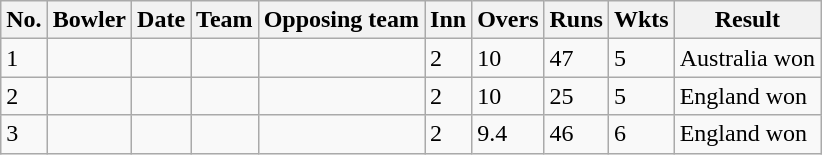<table class="wikitable sortable">
<tr>
<th>No.</th>
<th>Bowler</th>
<th>Date</th>
<th>Team</th>
<th>Opposing team</th>
<th>Inn</th>
<th>Overs</th>
<th>Runs</th>
<th>Wkts</th>
<th>Result</th>
</tr>
<tr>
<td>1</td>
<td></td>
<td></td>
<td></td>
<td></td>
<td>2</td>
<td>10</td>
<td>47</td>
<td>5</td>
<td>Australia won</td>
</tr>
<tr>
<td>2</td>
<td></td>
<td></td>
<td></td>
<td></td>
<td>2</td>
<td>10</td>
<td>25</td>
<td>5</td>
<td>England won</td>
</tr>
<tr>
<td>3</td>
<td></td>
<td></td>
<td></td>
<td></td>
<td>2</td>
<td>9.4</td>
<td>46</td>
<td>6</td>
<td>England won</td>
</tr>
</table>
